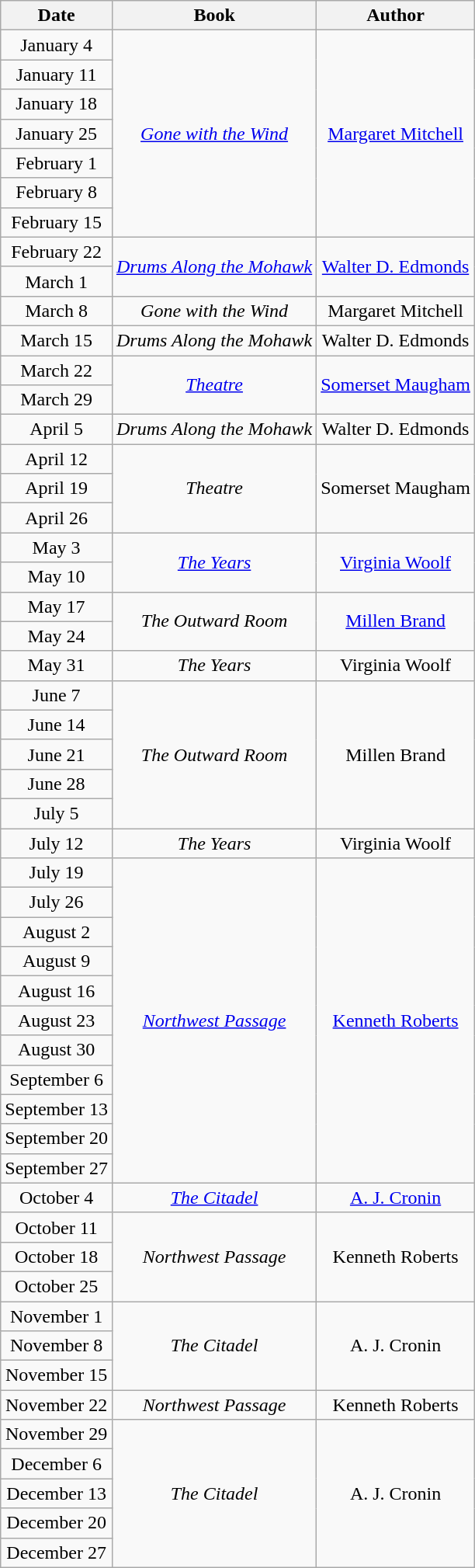<table class="wikitable sortable" style="text-align: center">
<tr>
<th>Date</th>
<th>Book</th>
<th>Author</th>
</tr>
<tr>
<td>January 4</td>
<td rowspan=7><em><a href='#'>Gone with the Wind</a></em></td>
<td rowspan=7><a href='#'>Margaret Mitchell</a></td>
</tr>
<tr>
<td>January 11</td>
</tr>
<tr>
<td>January 18</td>
</tr>
<tr>
<td>January 25</td>
</tr>
<tr>
<td>February 1</td>
</tr>
<tr>
<td>February 8</td>
</tr>
<tr>
<td>February 15</td>
</tr>
<tr>
<td>February 22</td>
<td rowspan=2><em><a href='#'>Drums Along the Mohawk</a></em></td>
<td rowspan=2><a href='#'>Walter D. Edmonds</a></td>
</tr>
<tr>
<td>March 1</td>
</tr>
<tr>
<td>March 8</td>
<td><em>Gone with the Wind</em></td>
<td>Margaret Mitchell</td>
</tr>
<tr>
<td>March 15</td>
<td><em>Drums Along the Mohawk</em></td>
<td>Walter D. Edmonds</td>
</tr>
<tr>
<td>March 22</td>
<td rowspan=2><em><a href='#'>Theatre</a></em></td>
<td rowspan=2><a href='#'>Somerset Maugham</a></td>
</tr>
<tr>
<td>March 29</td>
</tr>
<tr>
<td>April 5</td>
<td><em>Drums Along the Mohawk</em></td>
<td>Walter D. Edmonds</td>
</tr>
<tr>
<td>April 12</td>
<td rowspan=3><em>Theatre</em></td>
<td rowspan=3>Somerset Maugham</td>
</tr>
<tr>
<td>April 19</td>
</tr>
<tr>
<td>April 26</td>
</tr>
<tr>
<td>May 3</td>
<td rowspan=2><em><a href='#'>The Years</a></em></td>
<td rowspan=2><a href='#'>Virginia Woolf</a></td>
</tr>
<tr>
<td>May 10</td>
</tr>
<tr>
<td>May 17</td>
<td rowspan=2><em>The Outward Room</em></td>
<td rowspan=2><a href='#'>Millen Brand</a></td>
</tr>
<tr>
<td>May 24</td>
</tr>
<tr>
<td>May 31</td>
<td><em>The Years</em></td>
<td>Virginia Woolf</td>
</tr>
<tr>
<td>June 7</td>
<td rowspan=5><em>The Outward Room</em></td>
<td rowspan=5>Millen Brand</td>
</tr>
<tr>
<td>June 14</td>
</tr>
<tr>
<td>June 21</td>
</tr>
<tr>
<td>June 28</td>
</tr>
<tr>
<td>July 5</td>
</tr>
<tr>
<td>July 12</td>
<td><em>The Years</em></td>
<td>Virginia Woolf</td>
</tr>
<tr>
<td>July 19</td>
<td rowspan=11><em><a href='#'>Northwest Passage</a></em></td>
<td rowspan=11><a href='#'>Kenneth Roberts</a></td>
</tr>
<tr>
<td>July 26</td>
</tr>
<tr>
<td>August 2</td>
</tr>
<tr>
<td>August 9</td>
</tr>
<tr>
<td>August 16</td>
</tr>
<tr>
<td>August 23</td>
</tr>
<tr>
<td>August 30</td>
</tr>
<tr>
<td>September 6</td>
</tr>
<tr>
<td>September 13</td>
</tr>
<tr>
<td>September 20</td>
</tr>
<tr>
<td>September 27</td>
</tr>
<tr>
<td>October 4</td>
<td><em><a href='#'>The Citadel</a></em></td>
<td><a href='#'>A. J. Cronin</a></td>
</tr>
<tr>
<td>October 11</td>
<td rowspan=3><em>Northwest Passage</em></td>
<td rowspan=3>Kenneth Roberts</td>
</tr>
<tr>
<td>October 18</td>
</tr>
<tr>
<td>October 25</td>
</tr>
<tr>
<td>November 1</td>
<td rowspan=3><em>The Citadel</em></td>
<td rowspan=3>A. J. Cronin</td>
</tr>
<tr>
<td>November 8</td>
</tr>
<tr>
<td>November 15</td>
</tr>
<tr>
<td>November 22</td>
<td><em>Northwest Passage</em></td>
<td>Kenneth Roberts</td>
</tr>
<tr>
<td>November 29</td>
<td rowspan=5><em>The Citadel</em></td>
<td rowspan=5>A. J. Cronin</td>
</tr>
<tr>
<td>December 6</td>
</tr>
<tr>
<td>December 13</td>
</tr>
<tr>
<td>December 20</td>
</tr>
<tr>
<td>December 27</td>
</tr>
</table>
